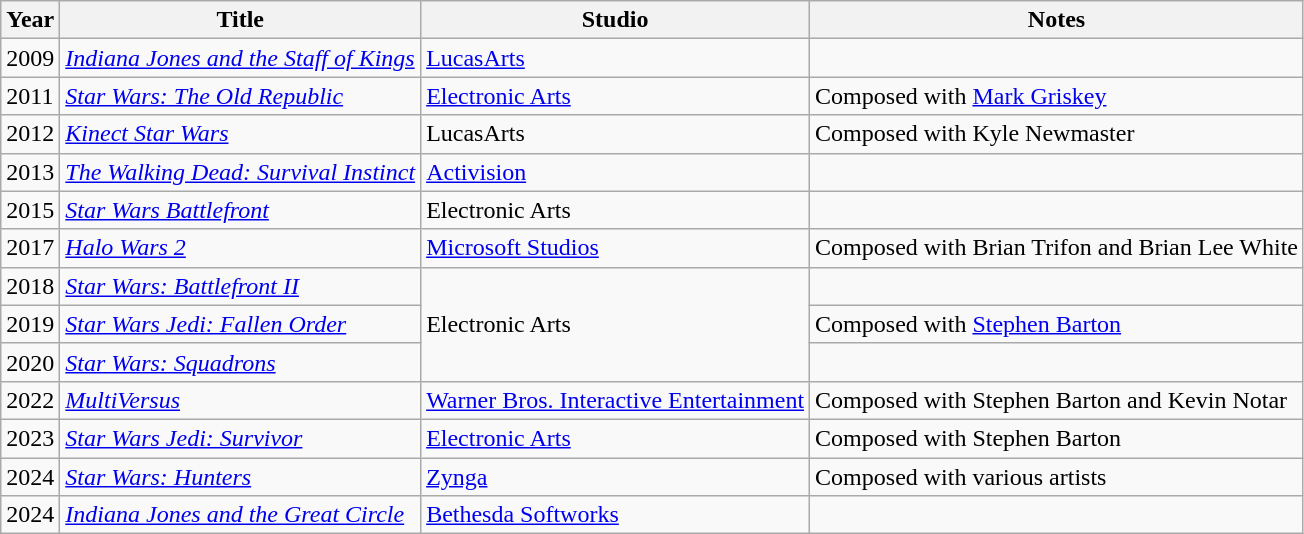<table class="wikitable sortable">
<tr>
<th>Year</th>
<th>Title</th>
<th>Studio</th>
<th class="unsortable">Notes</th>
</tr>
<tr>
<td>2009</td>
<td><em><a href='#'>Indiana Jones and the Staff of Kings</a></em></td>
<td><a href='#'>LucasArts</a></td>
<td></td>
</tr>
<tr>
<td>2011</td>
<td><em><a href='#'>Star Wars: The Old Republic</a></em></td>
<td><a href='#'>Electronic Arts</a></td>
<td>Composed with <a href='#'>Mark Griskey</a></td>
</tr>
<tr>
<td>2012</td>
<td><em><a href='#'>Kinect Star Wars</a></em></td>
<td>LucasArts</td>
<td>Composed with Kyle Newmaster</td>
</tr>
<tr>
<td>2013</td>
<td><em><a href='#'>The Walking Dead: Survival Instinct</a></em></td>
<td><a href='#'>Activision</a></td>
<td></td>
</tr>
<tr>
<td>2015</td>
<td><em><a href='#'>Star Wars Battlefront</a></em></td>
<td>Electronic Arts</td>
<td></td>
</tr>
<tr>
<td>2017</td>
<td><em><a href='#'>Halo Wars 2</a></em></td>
<td><a href='#'>Microsoft Studios</a></td>
<td>Composed with Brian Trifon and Brian Lee White</td>
</tr>
<tr>
<td>2018</td>
<td><em><a href='#'>Star Wars: Battlefront II</a></em></td>
<td rowspan="3">Electronic Arts</td>
<td></td>
</tr>
<tr>
<td>2019</td>
<td><em><a href='#'>Star Wars Jedi: Fallen Order</a></em></td>
<td>Composed with <a href='#'>Stephen Barton</a></td>
</tr>
<tr>
<td>2020</td>
<td><em><a href='#'>Star Wars: Squadrons</a></em></td>
<td></td>
</tr>
<tr>
<td>2022</td>
<td><em><a href='#'>MultiVersus</a></em></td>
<td><a href='#'>Warner Bros. Interactive Entertainment</a></td>
<td>Composed with Stephen Barton and Kevin Notar</td>
</tr>
<tr>
<td>2023</td>
<td><em><a href='#'>Star Wars Jedi: Survivor</a></em></td>
<td><a href='#'>Electronic Arts</a></td>
<td>Composed with Stephen Barton</td>
</tr>
<tr>
<td>2024</td>
<td><em><a href='#'>Star Wars: Hunters</a></em></td>
<td><a href='#'>Zynga</a></td>
<td>Composed with various artists</td>
</tr>
<tr>
<td>2024</td>
<td><em><a href='#'>Indiana Jones and the Great Circle</a></em></td>
<td><a href='#'>Bethesda Softworks</a></td>
<td></td>
</tr>
</table>
